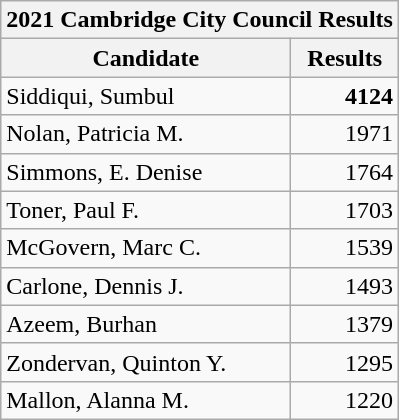<table class=wikitable>
<tr>
<th colspan=5>2021 Cambridge City Council Results<br></th>
</tr>
<tr>
<th colspan=1 rowspan=1>Candidate</th>
<th colspan=2><strong>Results</strong></th>
</tr>
<tr>
<td>Siddiqui, Sumbul</td>
<td align="right"><strong>4124</strong></td>
</tr>
<tr>
<td>Nolan, Patricia M.</td>
<td align="right">1971</td>
</tr>
<tr>
<td>Simmons, E. Denise</td>
<td align="right">1764</td>
</tr>
<tr>
<td>Toner, Paul F.</td>
<td align="right">1703</td>
</tr>
<tr>
<td>McGovern, Marc C.</td>
<td align="right">1539</td>
</tr>
<tr>
<td>Carlone, Dennis J.</td>
<td align="right">1493</td>
</tr>
<tr>
<td>Azeem, Burhan</td>
<td align="right">1379</td>
</tr>
<tr>
<td>Zondervan, Quinton Y.</td>
<td align="right">1295</td>
</tr>
<tr>
<td>Mallon, Alanna M.</td>
<td align="right">1220</td>
</tr>
</table>
